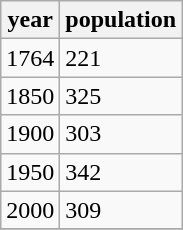<table class="wikitable">
<tr>
<th>year</th>
<th>population</th>
</tr>
<tr>
<td>1764</td>
<td>221</td>
</tr>
<tr>
<td>1850</td>
<td>325</td>
</tr>
<tr>
<td>1900</td>
<td>303</td>
</tr>
<tr>
<td>1950</td>
<td>342</td>
</tr>
<tr>
<td>2000</td>
<td>309</td>
</tr>
<tr>
</tr>
</table>
